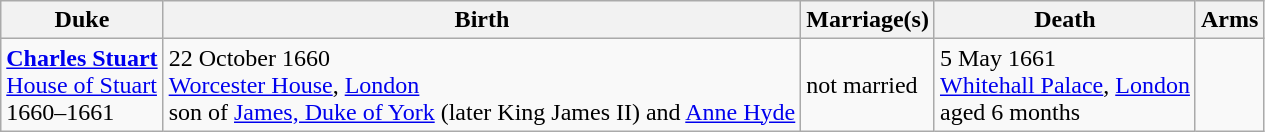<table class="wikitable">
<tr>
<th>Duke</th>
<th>Birth</th>
<th>Marriage(s)</th>
<th>Death</th>
<th>Arms</th>
</tr>
<tr>
<td><strong><a href='#'>Charles Stuart</a></strong><br><a href='#'>House of Stuart</a><br>1660–1661</td>
<td>22 October 1660<br><a href='#'>Worcester House</a>, <a href='#'>London</a><br>son of <a href='#'>James, Duke of York</a> (later King James II) and <a href='#'>Anne Hyde</a></td>
<td>not married</td>
<td>5 May 1661<br><a href='#'>Whitehall Palace</a>, <a href='#'>London</a><br>aged 6 months</td>
<td></td>
</tr>
</table>
